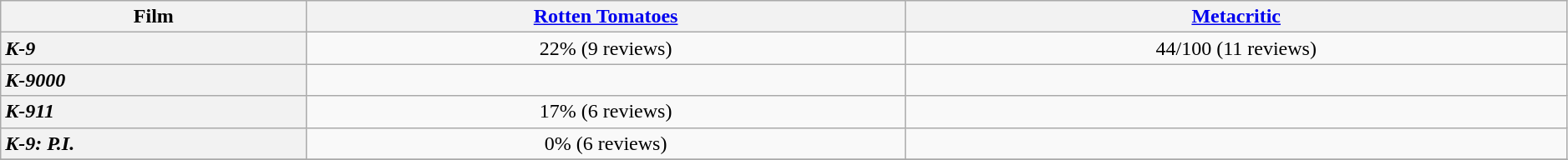<table class="wikitable sortable" width=99% border="1" style="text-align: center;">
<tr>
<th>Film</th>
<th><a href='#'>Rotten Tomatoes</a></th>
<th><a href='#'>Metacritic</a></th>
</tr>
<tr>
<th style="text-align: left;"><em>K-9</em></th>
<td>22%  (9 reviews)</td>
<td>44/100 (11 reviews)</td>
</tr>
<tr>
<th style="text-align: left;"><em>K-9000</em></th>
<td></td>
<td></td>
</tr>
<tr>
<th style="text-align: left;"><em>K-911</em></th>
<td>17% (6 reviews)</td>
<td></td>
</tr>
<tr>
<th style="text-align: left;"><em>K-9: P.I.</em></th>
<td>0%  (6 reviews)</td>
<td></td>
</tr>
<tr>
</tr>
</table>
